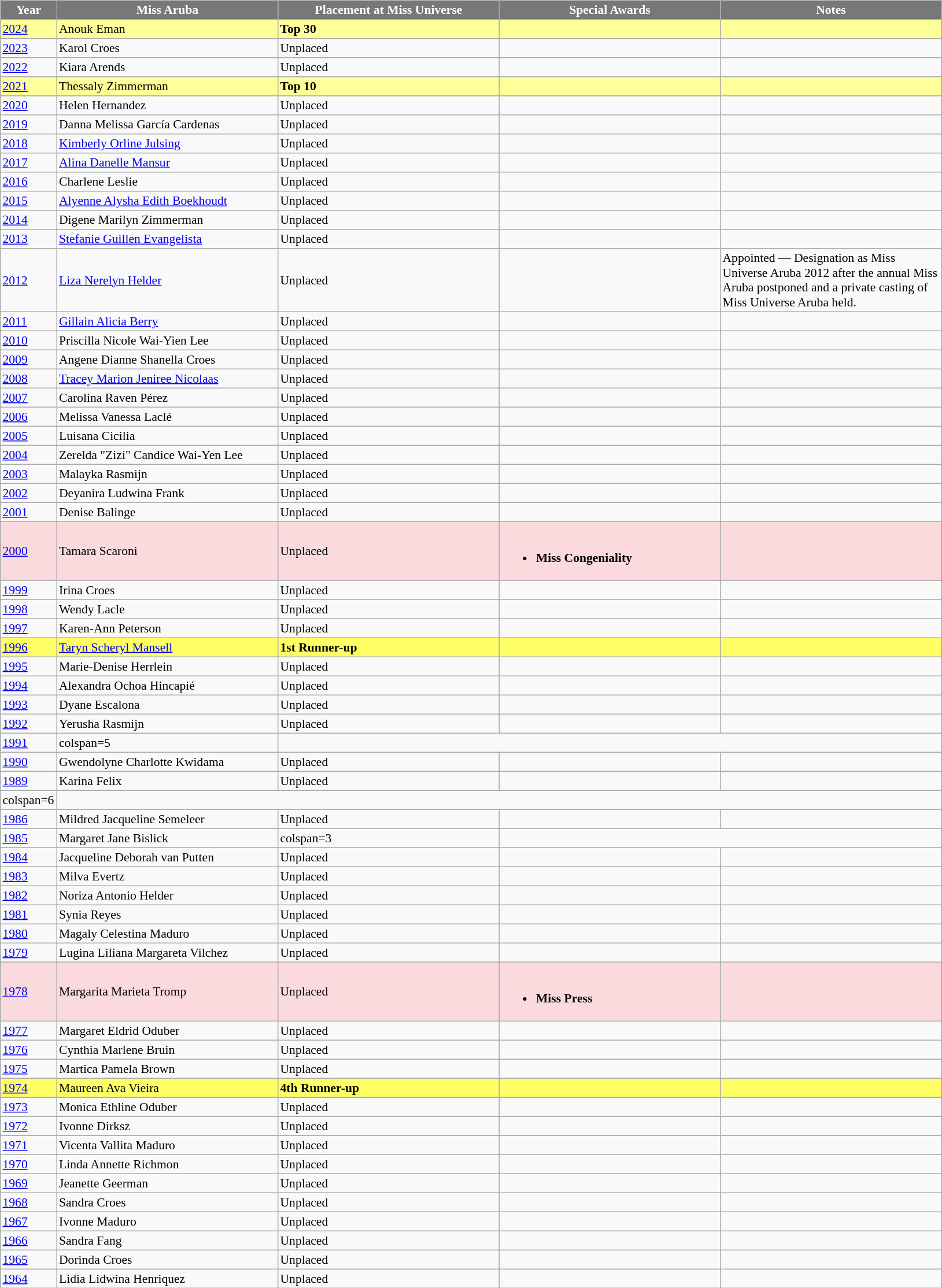<table class="sortable" border="5" cellpadding="2" cellspacing="0" align=" 0 1em 0 0" style="background: #f9f9f9; border: 1px #aaa solid; border-collapse: collapse; font-size: 90%">
<tr>
<th width="60" style="background-color:#787878;color:#FFFFFF;">Year</th>
<th width="250" style="background-color:#787878;color:#FFFFFF;">Miss Aruba</th>
<th width="250" style="background-color:#787878;color:#FFFFFF;">Placement at Miss Universe</th>
<th width="250" style="background-color:#787878;color:#FFFFFF;">Special Awards</th>
<th width="250" style="background-color:#787878;color:#FFFFFF;">Notes</th>
</tr>
<tr style="background-color:#FFFF99; ">
<td><a href='#'>2024</a></td>
<td>Anouk Eman</td>
<td><strong>Top 30</strong></td>
<td></td>
<td></td>
</tr>
<tr>
<td><a href='#'>2023</a></td>
<td>Karol Croes</td>
<td>Unplaced</td>
<td></td>
<td></td>
</tr>
<tr>
<td><a href='#'>2022</a></td>
<td>Kiara Arends</td>
<td>Unplaced</td>
<td></td>
<td></td>
</tr>
<tr style="background-color:#FFFF99; ">
<td><a href='#'>2021</a></td>
<td>Thessaly Zimmerman</td>
<td><strong>Top 10</strong></td>
<td></td>
<td></td>
</tr>
<tr>
<td><a href='#'>2020</a></td>
<td>Helen Hernandez</td>
<td>Unplaced</td>
<td></td>
<td></td>
</tr>
<tr>
<td><a href='#'>2019</a></td>
<td>Danna Melissa García Cardenas</td>
<td>Unplaced</td>
<td></td>
<td></td>
</tr>
<tr>
<td><a href='#'>2018</a></td>
<td><a href='#'>Kimberly Orline Julsing</a></td>
<td>Unplaced</td>
<td></td>
<td></td>
</tr>
<tr>
<td><a href='#'>2017</a></td>
<td><a href='#'>Alina Danelle Mansur</a></td>
<td>Unplaced</td>
<td></td>
<td></td>
</tr>
<tr>
<td><a href='#'>2016</a></td>
<td>Charlene Leslie</td>
<td>Unplaced</td>
<td></td>
<td></td>
</tr>
<tr>
<td><a href='#'>2015</a></td>
<td><a href='#'>Alyenne Alysha Edith Boekhoudt</a></td>
<td>Unplaced</td>
<td></td>
<td></td>
</tr>
<tr>
<td><a href='#'>2014</a></td>
<td>Digene Marilyn Zimmerman</td>
<td>Unplaced</td>
<td></td>
<td></td>
</tr>
<tr>
<td><a href='#'>2013</a></td>
<td><a href='#'>Stefanie Guillen Evangelista</a></td>
<td>Unplaced</td>
<td></td>
<td></td>
</tr>
<tr>
<td><a href='#'>2012</a></td>
<td><a href='#'>Liza Nerelyn Helder</a></td>
<td>Unplaced</td>
<td></td>
<td>Appointed — Designation as Miss Universe Aruba 2012 after the annual Miss Aruba postponed and a private casting of Miss Universe Aruba held.</td>
</tr>
<tr>
<td><a href='#'>2011</a></td>
<td><a href='#'>Gillain Alicia Berry</a></td>
<td>Unplaced</td>
<td></td>
<td></td>
</tr>
<tr>
<td><a href='#'>2010</a></td>
<td>Priscilla Nicole Wai-Yien Lee</td>
<td>Unplaced</td>
<td></td>
<td></td>
</tr>
<tr>
<td><a href='#'>2009</a></td>
<td>Angene Dianne Shanella Croes</td>
<td>Unplaced</td>
<td></td>
<td></td>
</tr>
<tr>
<td><a href='#'>2008</a></td>
<td><a href='#'>Tracey Marion Jeniree Nicolaas</a></td>
<td>Unplaced</td>
<td></td>
<td></td>
</tr>
<tr>
<td><a href='#'>2007</a></td>
<td>Carolina Raven Pérez</td>
<td>Unplaced</td>
<td></td>
<td></td>
</tr>
<tr>
<td><a href='#'>2006</a></td>
<td>Melissa Vanessa Laclé</td>
<td>Unplaced</td>
<td></td>
<td></td>
</tr>
<tr>
<td><a href='#'>2005</a></td>
<td>Luisana Cicilia</td>
<td>Unplaced</td>
<td></td>
<td></td>
</tr>
<tr>
<td><a href='#'>2004</a></td>
<td>Zerelda "Zizi" Candice Wai-Yen Lee</td>
<td>Unplaced</td>
<td></td>
<td></td>
</tr>
<tr>
<td><a href='#'>2003</a></td>
<td>Malayka Rasmijn</td>
<td>Unplaced</td>
<td></td>
<td></td>
</tr>
<tr>
<td><a href='#'>2002</a></td>
<td>Deyanira Ludwina Frank</td>
<td>Unplaced</td>
<td></td>
<td></td>
</tr>
<tr>
<td><a href='#'>2001</a></td>
<td>Denise Balinge</td>
<td>Unplaced</td>
<td></td>
<td></td>
</tr>
<tr style="background-color:#FADADD; ">
<td><a href='#'>2000</a></td>
<td>Tamara Scaroni</td>
<td>Unplaced</td>
<td align="left"><br><ul><li><strong>Miss Congeniality</strong></li></ul></td>
<td></td>
</tr>
<tr>
<td><a href='#'>1999</a></td>
<td>Irina Croes</td>
<td>Unplaced</td>
<td></td>
<td></td>
</tr>
<tr>
<td><a href='#'>1998</a></td>
<td>Wendy Lacle</td>
<td>Unplaced</td>
<td></td>
<td></td>
</tr>
<tr>
<td><a href='#'>1997</a></td>
<td>Karen-Ann Peterson</td>
<td>Unplaced</td>
<td></td>
<td></td>
</tr>
<tr style="background-color:#FFFF66; ">
<td><a href='#'>1996</a></td>
<td><a href='#'>Taryn Scheryl Mansell</a></td>
<td><strong>1st Runner-up</strong></td>
<td></td>
<td></td>
</tr>
<tr>
<td><a href='#'>1995</a></td>
<td>Marie-Denise Herrlein</td>
<td>Unplaced</td>
<td></td>
<td></td>
</tr>
<tr>
<td><a href='#'>1994</a></td>
<td>Alexandra Ochoa Hincapié</td>
<td>Unplaced</td>
<td></td>
<td></td>
</tr>
<tr>
<td><a href='#'>1993</a></td>
<td>Dyane Escalona</td>
<td>Unplaced</td>
<td></td>
<td></td>
</tr>
<tr>
<td><a href='#'>1992</a></td>
<td>Yerusha Rasmijn</td>
<td>Unplaced</td>
<td></td>
<td></td>
</tr>
<tr>
<td><a href='#'>1991</a></td>
<td>colspan=5 </td>
</tr>
<tr>
<td><a href='#'>1990</a></td>
<td>Gwendolyne Charlotte Kwidama</td>
<td>Unplaced</td>
<td></td>
<td></td>
</tr>
<tr>
<td><a href='#'>1989</a></td>
<td>Karina Felix</td>
<td>Unplaced</td>
<td></td>
<td></td>
</tr>
<tr>
<td>colspan=6 </td>
</tr>
<tr>
<td><a href='#'>1986</a></td>
<td>Mildred Jacqueline Semeleer</td>
<td>Unplaced</td>
<td></td>
<td></td>
</tr>
<tr>
<td><a href='#'>1985</a></td>
<td>Margaret Jane Bislick</td>
<td>colspan=3 </td>
</tr>
<tr>
<td><a href='#'>1984</a></td>
<td>Jacqueline Deborah van Putten</td>
<td>Unplaced</td>
<td></td>
<td></td>
</tr>
<tr>
<td><a href='#'>1983</a></td>
<td>Milva Evertz</td>
<td>Unplaced</td>
<td></td>
<td></td>
</tr>
<tr>
<td><a href='#'>1982</a></td>
<td>Noriza Antonio Helder</td>
<td>Unplaced</td>
<td></td>
<td></td>
</tr>
<tr>
<td><a href='#'>1981</a></td>
<td>Synia Reyes</td>
<td>Unplaced</td>
<td></td>
<td></td>
</tr>
<tr>
<td><a href='#'>1980</a></td>
<td>Magaly Celestina Maduro</td>
<td>Unplaced</td>
<td></td>
<td></td>
</tr>
<tr>
<td><a href='#'>1979</a></td>
<td>Lugina Liliana Margareta Vilchez</td>
<td>Unplaced</td>
<td></td>
<td></td>
</tr>
<tr style="background-color:#FADADD; ">
<td><a href='#'>1978</a></td>
<td>Margarita Marieta Tromp</td>
<td>Unplaced</td>
<td align="left"><br><ul><li><strong>Miss Press</strong></li></ul></td>
<td></td>
</tr>
<tr>
<td><a href='#'>1977</a></td>
<td>Margaret Eldrid Oduber</td>
<td>Unplaced</td>
<td></td>
<td></td>
</tr>
<tr>
<td><a href='#'>1976</a></td>
<td>Cynthia Marlene Bruin</td>
<td>Unplaced</td>
<td></td>
<td></td>
</tr>
<tr>
<td><a href='#'>1975</a></td>
<td>Martica Pamela Brown</td>
<td>Unplaced</td>
<td></td>
<td></td>
</tr>
<tr style="background-color:#FFFF66; ">
<td><a href='#'>1974</a></td>
<td>Maureen Ava Vieira</td>
<td><strong>4th Runner-up</strong></td>
<td></td>
<td></td>
</tr>
<tr>
<td><a href='#'>1973</a></td>
<td>Monica Ethline Oduber</td>
<td>Unplaced</td>
<td></td>
<td></td>
</tr>
<tr>
<td><a href='#'>1972</a></td>
<td>Ivonne Dirksz</td>
<td>Unplaced</td>
<td></td>
<td></td>
</tr>
<tr>
<td><a href='#'>1971</a></td>
<td>Vicenta Vallita Maduro</td>
<td>Unplaced</td>
<td></td>
<td></td>
</tr>
<tr>
<td><a href='#'>1970</a></td>
<td>Linda Annette Richmon</td>
<td>Unplaced</td>
<td></td>
<td></td>
</tr>
<tr>
<td><a href='#'>1969</a></td>
<td>Jeanette Geerman</td>
<td>Unplaced</td>
<td></td>
<td></td>
</tr>
<tr>
<td><a href='#'>1968</a></td>
<td>Sandra Croes</td>
<td>Unplaced</td>
<td></td>
<td></td>
</tr>
<tr>
<td><a href='#'>1967</a></td>
<td>Ivonne Maduro</td>
<td>Unplaced</td>
<td></td>
<td></td>
</tr>
<tr>
<td><a href='#'>1966</a></td>
<td>Sandra Fang</td>
<td>Unplaced</td>
<td></td>
<td></td>
</tr>
<tr>
<td><a href='#'>1965</a></td>
<td>Dorinda Croes</td>
<td>Unplaced</td>
<td></td>
<td></td>
</tr>
<tr>
<td><a href='#'>1964</a></td>
<td>Lidia Lidwina Henriquez</td>
<td>Unplaced</td>
<td></td>
<td></td>
</tr>
</table>
